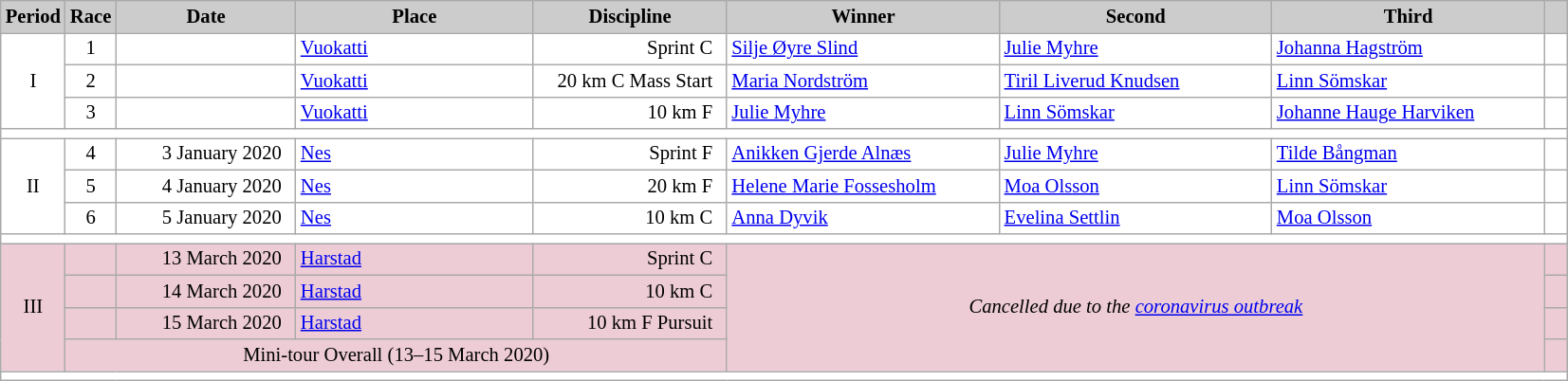<table class="wikitable plainrowheaders" style="background:#fff; font-size:86%; line-height:16px; border:grey solid 1px; border-collapse:collapse;">
<tr style="background:#ccc; text-align:center;">
<th scope="col" style="background:#ccc; width=20 px;">Period</th>
<th scope="col" style="background:#ccc; width=30 px;">Race</th>
<th scope="col" style="background:#ccc; width:120px;">Date</th>
<th scope="col" style="background:#ccc; width:160px;">Place</th>
<th scope="col" style="background:#ccc; width:130px;">Discipline</th>
<th scope="col" style="background:#ccc; width:185px;">Winner</th>
<th scope="col" style="background:#ccc; width:185px;">Second</th>
<th scope="col" style="background:#ccc; width:185px;">Third</th>
<th scope="col" style="background:#ccc; width:10px;"></th>
</tr>
<tr>
<td rowspan=3 align=center>I</td>
<td align=center>1</td>
<td align=right>  </td>
<td> <a href='#'>Vuokatti</a></td>
<td align=right>Sprint C  </td>
<td> <a href='#'>Silje Øyre Slind</a></td>
<td> <a href='#'>Julie Myhre</a></td>
<td> <a href='#'>Johanna Hagström</a></td>
<td></td>
</tr>
<tr>
<td align=center>2</td>
<td align=right>  </td>
<td> <a href='#'>Vuokatti</a></td>
<td align=right>20 km C Mass Start  </td>
<td> <a href='#'>Maria Nordström</a></td>
<td> <a href='#'>Tiril Liverud Knudsen</a></td>
<td> <a href='#'>Linn Sömskar</a></td>
<td></td>
</tr>
<tr>
<td align=center>3</td>
<td align=right>  </td>
<td> <a href='#'>Vuokatti</a></td>
<td align=right>10 km F  </td>
<td> <a href='#'>Julie Myhre</a></td>
<td> <a href='#'>Linn Sömskar</a></td>
<td> <a href='#'>Johanne Hauge Harviken</a></td>
<td></td>
</tr>
<tr>
<td colspan="9"></td>
</tr>
<tr>
<td rowspan=3 align=center>II</td>
<td align=center>4</td>
<td align=right>3 January 2020  </td>
<td> <a href='#'>Nes</a></td>
<td align=right>Sprint F  </td>
<td> <a href='#'>Anikken Gjerde Alnæs</a></td>
<td> <a href='#'>Julie Myhre</a></td>
<td> <a href='#'>Tilde Bångman</a></td>
<td></td>
</tr>
<tr>
<td align=center>5</td>
<td align=right>4 January 2020  </td>
<td> <a href='#'>Nes</a></td>
<td align=right>20 km F  </td>
<td> <a href='#'>Helene Marie Fossesholm</a></td>
<td> <a href='#'>Moa Olsson</a></td>
<td> <a href='#'>Linn Sömskar</a></td>
<td></td>
</tr>
<tr>
<td align=center>6</td>
<td align=right>5 January 2020  </td>
<td> <a href='#'>Nes</a></td>
<td align=right>10 km C  </td>
<td> <a href='#'>Anna Dyvik</a></td>
<td> <a href='#'>Evelina Settlin</a></td>
<td> <a href='#'>Moa Olsson</a></td>
<td></td>
</tr>
<tr>
<td colspan=9></td>
</tr>
<tr bgcolor="EDCCD5">
<td rowspan=4 align=center>III</td>
<td align=center></td>
<td align=right>13 March 2020  </td>
<td> <a href='#'>Harstad</a></td>
<td align=right>Sprint C  </td>
<td rowspan=4 colspan=3 align=center><em>Cancelled due to the <a href='#'>coronavirus outbreak</a></em></td>
<td></td>
</tr>
<tr bgcolor="EDCCD5">
<td align=center></td>
<td align=right>14 March 2020  </td>
<td> <a href='#'>Harstad</a></td>
<td align=right>10 km C  </td>
<td></td>
</tr>
<tr bgcolor="EDCCD5">
<td align=center></td>
<td align=right>15 March 2020  </td>
<td> <a href='#'>Harstad</a></td>
<td align=right>10 km F Pursuit  </td>
<td></td>
</tr>
<tr bgcolor="EDCCD5">
<td colspan=4 align=center>Mini-tour Overall (13–15 March 2020)</td>
<td></td>
</tr>
<tr>
<td colspan=9></td>
</tr>
</table>
